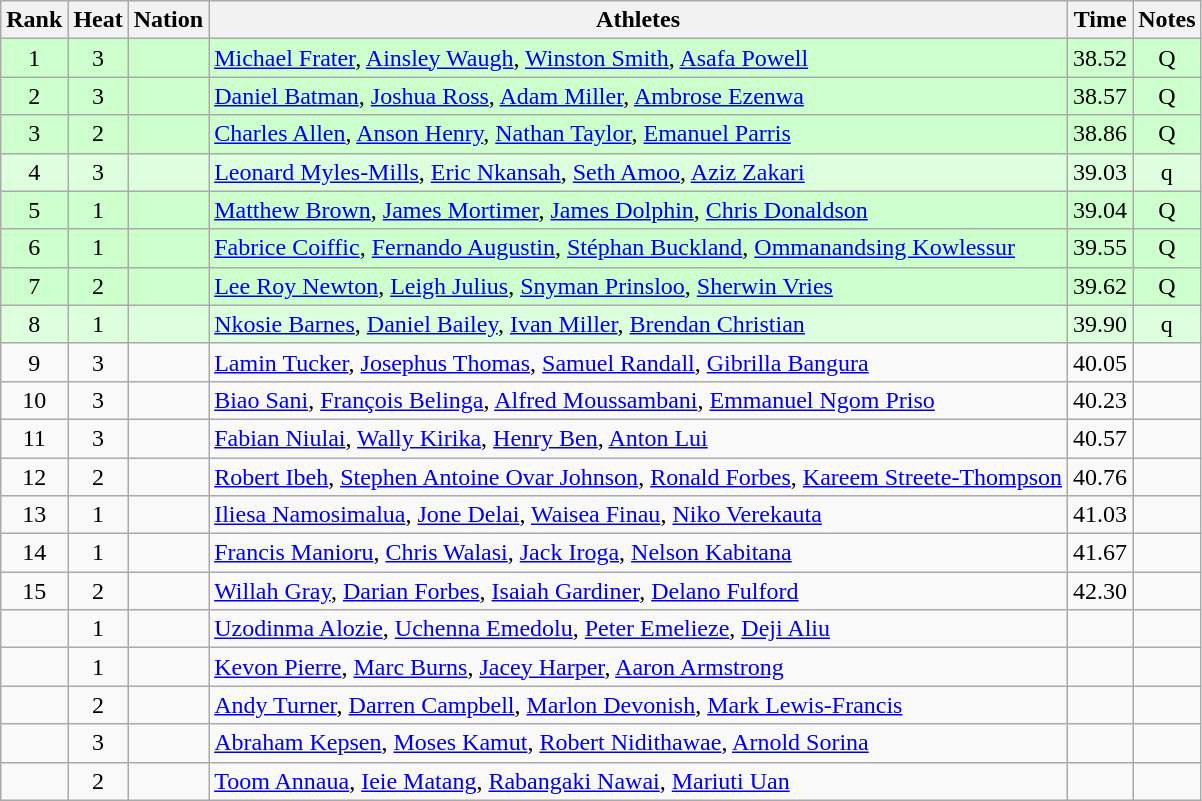<table class="wikitable sortable" style="text-align:center">
<tr>
<th>Rank</th>
<th>Heat</th>
<th>Nation</th>
<th>Athletes</th>
<th>Time</th>
<th>Notes</th>
</tr>
<tr bgcolor=ccffcc>
<td>1</td>
<td>3</td>
<td align=left></td>
<td align=left><a href='#'>Michael Frater</a>, <a href='#'>Ainsley Waugh</a>, <a href='#'>Winston Smith</a>, <a href='#'>Asafa Powell</a></td>
<td>38.52</td>
<td>Q</td>
</tr>
<tr bgcolor=ccffcc>
<td>2</td>
<td>3</td>
<td align=left></td>
<td align=left><a href='#'>Daniel Batman</a>, <a href='#'>Joshua Ross</a>, <a href='#'>Adam Miller</a>, <a href='#'>Ambrose Ezenwa</a></td>
<td>38.57</td>
<td>Q</td>
</tr>
<tr bgcolor=ccffcc>
<td>3</td>
<td>2</td>
<td align=left></td>
<td align=left><a href='#'>Charles Allen</a>, <a href='#'>Anson Henry</a>, <a href='#'>Nathan Taylor</a>, <a href='#'>Emanuel Parris</a></td>
<td>38.86</td>
<td>Q</td>
</tr>
<tr bgcolor=ddffdd>
<td>4</td>
<td>3</td>
<td align=left></td>
<td align=left><a href='#'>Leonard Myles-Mills</a>, <a href='#'>Eric Nkansah</a>, <a href='#'>Seth Amoo</a>, <a href='#'>Aziz Zakari</a></td>
<td>39.03</td>
<td>q</td>
</tr>
<tr bgcolor=ccffcc>
<td>5</td>
<td>1</td>
<td align=left></td>
<td align=left><a href='#'>Matthew Brown</a>, <a href='#'>James Mortimer</a>, <a href='#'>James Dolphin</a>, <a href='#'>Chris Donaldson</a></td>
<td>39.04</td>
<td>Q</td>
</tr>
<tr bgcolor=ccffcc>
<td>6</td>
<td>1</td>
<td align=left></td>
<td align=left><a href='#'>Fabrice Coiffic</a>, <a href='#'>Fernando Augustin</a>, <a href='#'>Stéphan Buckland</a>, <a href='#'>Ommanandsing Kowlessur</a></td>
<td>39.55</td>
<td>Q</td>
</tr>
<tr bgcolor=ccffcc>
<td>7</td>
<td>2</td>
<td align=left></td>
<td align=left><a href='#'>Lee Roy Newton</a>, <a href='#'>Leigh Julius</a>, <a href='#'>Snyman Prinsloo</a>, <a href='#'>Sherwin Vries</a></td>
<td>39.62</td>
<td>Q</td>
</tr>
<tr bgcolor=ddffdd>
<td>8</td>
<td>1</td>
<td align=left></td>
<td align=left><a href='#'>Nkosie Barnes</a>, <a href='#'>Daniel Bailey</a>, <a href='#'>Ivan Miller</a>, <a href='#'>Brendan Christian</a></td>
<td>39.90</td>
<td>q</td>
</tr>
<tr>
<td>9</td>
<td>3</td>
<td align=left></td>
<td align=left><a href='#'>Lamin Tucker</a>, <a href='#'>Josephus Thomas</a>, <a href='#'>Samuel Randall</a>, <a href='#'>Gibrilla Bangura</a></td>
<td>40.05</td>
<td></td>
</tr>
<tr>
<td>10</td>
<td>3</td>
<td align=left></td>
<td align=left><a href='#'>Biao Sani</a>, <a href='#'>François Belinga</a>, <a href='#'>Alfred Moussambani</a>, <a href='#'>Emmanuel Ngom Priso</a></td>
<td>40.23</td>
<td></td>
</tr>
<tr>
<td>11</td>
<td>3</td>
<td align=left></td>
<td align=left><a href='#'>Fabian Niulai</a>, <a href='#'>Wally Kirika</a>, <a href='#'>Henry Ben</a>, <a href='#'>Anton Lui</a></td>
<td>40.57</td>
<td></td>
</tr>
<tr>
<td>12</td>
<td>2</td>
<td align=left></td>
<td align=left><a href='#'>Robert Ibeh</a>, <a href='#'>Stephen Antoine Ovar Johnson</a>, <a href='#'>Ronald Forbes</a>, <a href='#'>Kareem Streete-Thompson</a></td>
<td>40.76</td>
<td></td>
</tr>
<tr>
<td>13</td>
<td>1</td>
<td align=left></td>
<td align=left><a href='#'>Iliesa Namosimalua</a>, <a href='#'>Jone Delai</a>, <a href='#'>Waisea Finau</a>, <a href='#'>Niko Verekauta</a></td>
<td>41.03</td>
<td></td>
</tr>
<tr>
<td>14</td>
<td>1</td>
<td align=left></td>
<td align=left><a href='#'>Francis Manioru</a>, <a href='#'>Chris Walasi</a>, <a href='#'>Jack Iroga</a>, <a href='#'>Nelson Kabitana</a></td>
<td>41.67</td>
<td></td>
</tr>
<tr>
<td>15</td>
<td>2</td>
<td align=left></td>
<td align=left><a href='#'>Willah Gray</a>, <a href='#'>Darian Forbes</a>, <a href='#'>Isaiah Gardiner</a>, <a href='#'>Delano Fulford</a></td>
<td>42.30</td>
<td></td>
</tr>
<tr>
<td></td>
<td>1</td>
<td align=left></td>
<td align=left><a href='#'>Uzodinma Alozie</a>, <a href='#'>Uchenna Emedolu</a>, <a href='#'>Peter Emelieze</a>, <a href='#'>Deji Aliu</a></td>
<td></td>
<td></td>
</tr>
<tr>
<td></td>
<td>1</td>
<td align=left></td>
<td align=left><a href='#'>Kevon Pierre</a>, <a href='#'>Marc Burns</a>, <a href='#'>Jacey Harper</a>, <a href='#'>Aaron Armstrong</a></td>
<td></td>
<td></td>
</tr>
<tr>
<td></td>
<td>2</td>
<td align=left></td>
<td align=left><a href='#'>Andy Turner</a>, <a href='#'>Darren Campbell</a>, <a href='#'>Marlon Devonish</a>, <a href='#'>Mark Lewis-Francis</a></td>
<td></td>
<td></td>
</tr>
<tr>
<td></td>
<td>3</td>
<td align=left></td>
<td align=left><a href='#'>Abraham Kepsen</a>, <a href='#'>Moses Kamut</a>, <a href='#'>Robert Nidithawae</a>, <a href='#'>Arnold Sorina</a></td>
<td></td>
<td></td>
</tr>
<tr>
<td></td>
<td>2</td>
<td align=left></td>
<td align=left><a href='#'>Toom Annaua</a>, <a href='#'>Ieie Matang</a>, <a href='#'>Rabangaki Nawai</a>, <a href='#'>Mariuti Uan</a></td>
<td></td>
<td></td>
</tr>
</table>
